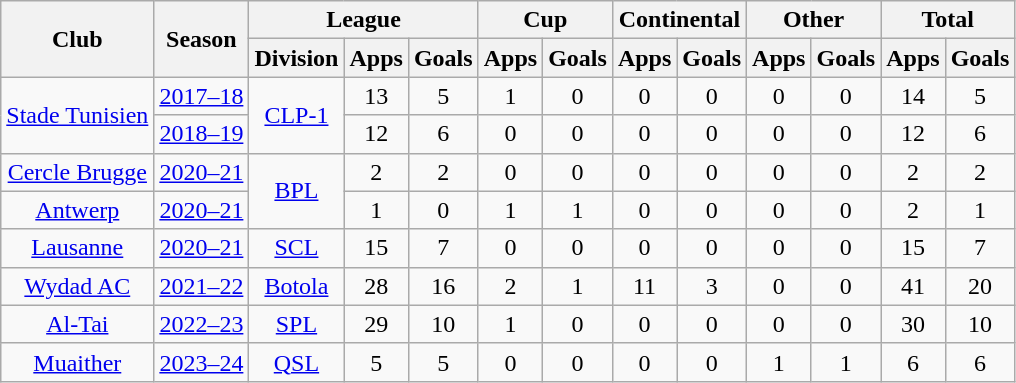<table class="wikitable" style="text-align: center">
<tr>
<th rowspan="2">Club</th>
<th rowspan="2">Season</th>
<th colspan="3">League</th>
<th colspan="2">Cup</th>
<th colspan="2">Continental</th>
<th colspan="2">Other</th>
<th colspan="2">Total</th>
</tr>
<tr>
<th>Division</th>
<th>Apps</th>
<th>Goals</th>
<th>Apps</th>
<th>Goals</th>
<th>Apps</th>
<th>Goals</th>
<th>Apps</th>
<th>Goals</th>
<th>Apps</th>
<th>Goals</th>
</tr>
<tr>
<td rowspan="2"><a href='#'>Stade Tunisien</a></td>
<td><a href='#'>2017–18</a></td>
<td rowspan="2"><a href='#'>CLP-1</a></td>
<td>13</td>
<td>5</td>
<td>1</td>
<td>0</td>
<td>0</td>
<td>0</td>
<td>0</td>
<td>0</td>
<td>14</td>
<td>5</td>
</tr>
<tr>
<td><a href='#'>2018–19</a></td>
<td>12</td>
<td>6</td>
<td>0</td>
<td>0</td>
<td>0</td>
<td>0</td>
<td>0</td>
<td>0</td>
<td>12</td>
<td>6</td>
</tr>
<tr>
<td><a href='#'>Cercle Brugge</a></td>
<td><a href='#'>2020–21</a></td>
<td rowspan="2"><a href='#'>BPL</a></td>
<td>2</td>
<td>2</td>
<td>0</td>
<td>0</td>
<td>0</td>
<td>0</td>
<td>0</td>
<td>0</td>
<td>2</td>
<td>2</td>
</tr>
<tr>
<td><a href='#'>Antwerp</a></td>
<td><a href='#'>2020–21</a></td>
<td>1</td>
<td>0</td>
<td>1</td>
<td>1</td>
<td>0</td>
<td>0</td>
<td>0</td>
<td>0</td>
<td>2</td>
<td>1</td>
</tr>
<tr>
<td><a href='#'>Lausanne</a></td>
<td><a href='#'>2020–21</a></td>
<td><a href='#'>SCL</a></td>
<td>15</td>
<td>7</td>
<td>0</td>
<td>0</td>
<td>0</td>
<td>0</td>
<td>0</td>
<td>0</td>
<td>15</td>
<td>7</td>
</tr>
<tr>
<td><a href='#'>Wydad AC</a></td>
<td><a href='#'>2021–22</a></td>
<td><a href='#'>Botola</a></td>
<td>28</td>
<td>16</td>
<td>2</td>
<td>1</td>
<td>11</td>
<td>3</td>
<td>0</td>
<td>0</td>
<td>41</td>
<td>20</td>
</tr>
<tr>
<td><a href='#'>Al-Tai</a></td>
<td><a href='#'>2022–23</a></td>
<td><a href='#'>SPL</a></td>
<td>29</td>
<td>10</td>
<td>1</td>
<td>0</td>
<td>0</td>
<td>0</td>
<td>0</td>
<td>0</td>
<td>30</td>
<td>10</td>
</tr>
<tr>
<td><a href='#'>Muaither</a></td>
<td><a href='#'>2023–24</a></td>
<td><a href='#'>QSL</a></td>
<td>5</td>
<td>5</td>
<td>0</td>
<td>0</td>
<td>0</td>
<td>0</td>
<td>1</td>
<td>1</td>
<td>6</td>
<td>6</td>
</tr>
</table>
